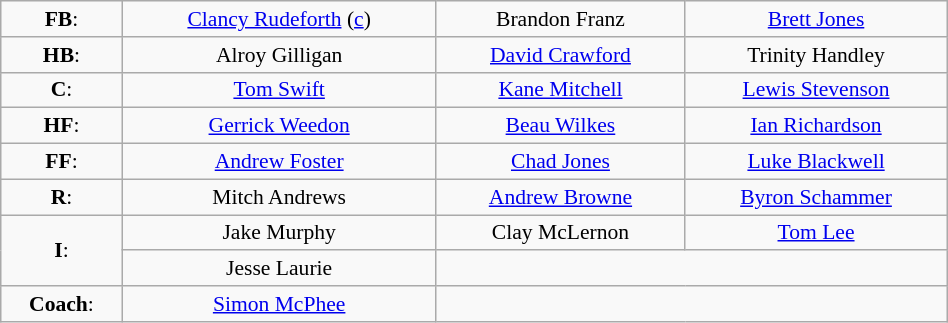<table class="wikitable" width="50%" align="center" style="font-size:90%; text-align: center">
<tr>
<td><strong>FB</strong>:</td>
<td><a href='#'>Clancy Rudeforth</a> (<a href='#'>c</a>)</td>
<td>Brandon Franz</td>
<td><a href='#'>Brett Jones</a></td>
</tr>
<tr>
<td><strong>HB</strong>:</td>
<td>Alroy Gilligan</td>
<td><a href='#'>David Crawford</a></td>
<td>Trinity Handley</td>
</tr>
<tr>
<td><strong>C</strong>:</td>
<td><a href='#'>Tom Swift</a></td>
<td><a href='#'>Kane Mitchell</a></td>
<td><a href='#'>Lewis Stevenson</a></td>
</tr>
<tr>
<td><strong>HF</strong>:</td>
<td><a href='#'>Gerrick Weedon</a></td>
<td><a href='#'>Beau Wilkes</a></td>
<td><a href='#'>Ian Richardson</a></td>
</tr>
<tr>
<td><strong>FF</strong>:</td>
<td><a href='#'>Andrew Foster</a></td>
<td><a href='#'>Chad Jones</a></td>
<td><a href='#'>Luke Blackwell</a></td>
</tr>
<tr>
<td><strong>R</strong>:</td>
<td>Mitch Andrews</td>
<td><a href='#'>Andrew Browne</a></td>
<td><a href='#'>Byron Schammer</a></td>
</tr>
<tr>
<td rowspan="2"><strong>I</strong>:</td>
<td>Jake Murphy</td>
<td>Clay McLernon</td>
<td><a href='#'>Tom Lee</a></td>
</tr>
<tr>
<td>Jesse Laurie</td>
<td colspan="2"></td>
</tr>
<tr>
<td><strong>Coach</strong>:</td>
<td><a href='#'>Simon McPhee</a></td>
<td colspan="2"></td>
</tr>
</table>
